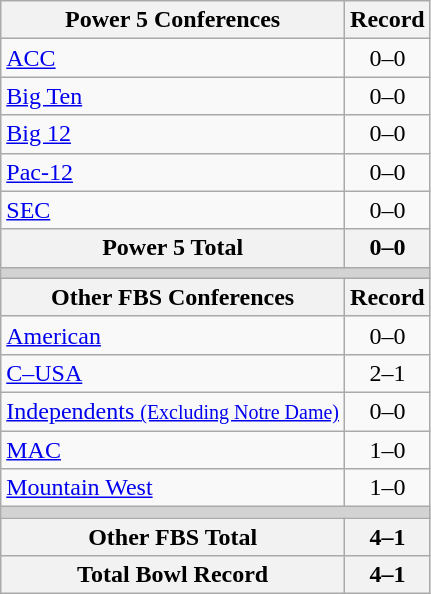<table class="wikitable">
<tr>
<th>Power 5 Conferences</th>
<th>Record</th>
</tr>
<tr>
<td><a href='#'>ACC</a></td>
<td align=center>0–0</td>
</tr>
<tr>
<td><a href='#'>Big Ten</a></td>
<td align=center>0–0</td>
</tr>
<tr>
<td><a href='#'>Big 12</a></td>
<td align=center>0–0</td>
</tr>
<tr>
<td><a href='#'>Pac-12</a></td>
<td align=center>0–0</td>
</tr>
<tr>
<td><a href='#'>SEC</a></td>
<td align=center>0–0</td>
</tr>
<tr>
<th>Power 5 Total</th>
<th>0–0</th>
</tr>
<tr>
<th colspan="2" style="background:lightgrey;"></th>
</tr>
<tr>
<th>Other FBS Conferences</th>
<th>Record</th>
</tr>
<tr>
<td><a href='#'>American</a></td>
<td align=center>0–0</td>
</tr>
<tr>
<td><a href='#'>C–USA</a></td>
<td align=center>2–1</td>
</tr>
<tr>
<td><a href='#'>Independents <small>(Excluding Notre Dame)</small></a></td>
<td align=center>0–0</td>
</tr>
<tr>
<td><a href='#'>MAC</a></td>
<td align=center>1–0</td>
</tr>
<tr>
<td><a href='#'>Mountain West</a></td>
<td align=center>1–0</td>
</tr>
<tr>
<th colspan="2" style="background:lightgrey;"></th>
</tr>
<tr>
<th>Other FBS Total</th>
<th>4–1</th>
</tr>
<tr>
<th>Total Bowl Record</th>
<th>4–1</th>
</tr>
</table>
